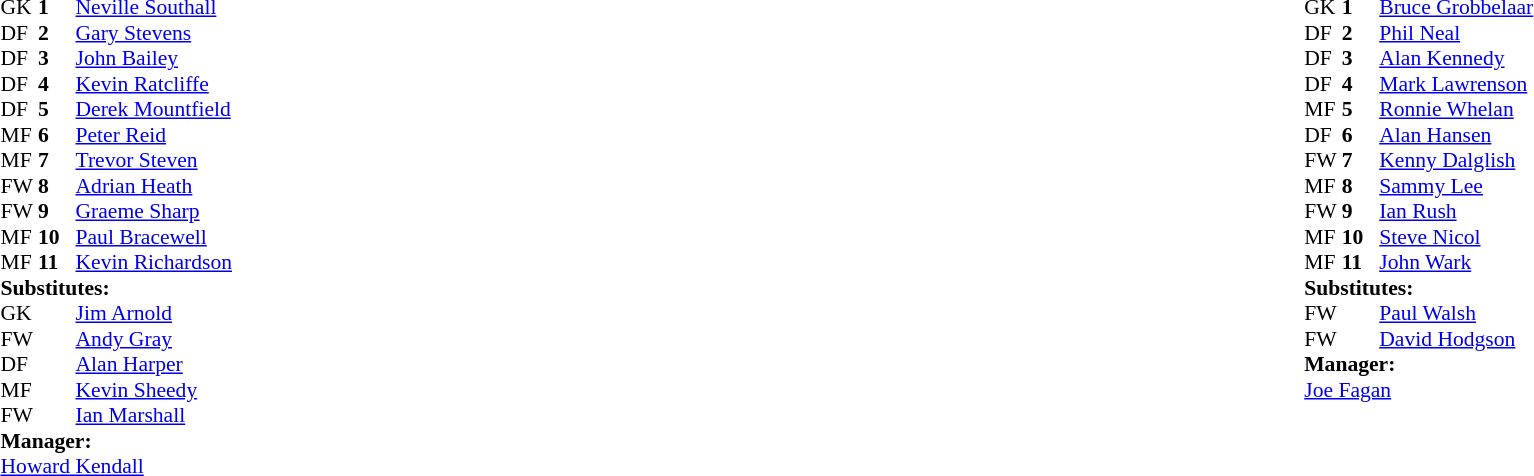<table width="100%">
<tr>
<td valign="top" width="50%"><br><table style="font-size: 90%" cellspacing="0" cellpadding="0">
<tr>
<td colspan="4"></td>
</tr>
<tr>
<th width=25></th>
<th width=25></th>
</tr>
<tr>
<td>GK</td>
<td><strong>1</strong></td>
<td> <a href='#'>Neville Southall</a></td>
</tr>
<tr>
<td>DF</td>
<td><strong>2</strong></td>
<td> <a href='#'>Gary Stevens</a></td>
</tr>
<tr>
<td>DF</td>
<td><strong>3</strong></td>
<td> <a href='#'>John Bailey</a></td>
</tr>
<tr>
<td>DF</td>
<td><strong>4</strong></td>
<td> <a href='#'>Kevin Ratcliffe</a></td>
</tr>
<tr>
<td>DF</td>
<td><strong>5</strong></td>
<td> <a href='#'>Derek Mountfield</a></td>
</tr>
<tr>
<td>MF</td>
<td><strong>6</strong></td>
<td> <a href='#'>Peter Reid</a></td>
</tr>
<tr>
<td>MF</td>
<td><strong>7</strong></td>
<td> <a href='#'>Trevor Steven</a></td>
</tr>
<tr>
<td>FW</td>
<td><strong>8</strong></td>
<td> <a href='#'>Adrian Heath</a></td>
</tr>
<tr>
<td>FW</td>
<td><strong>9</strong></td>
<td> <a href='#'>Graeme Sharp</a></td>
</tr>
<tr>
<td>MF</td>
<td><strong>10</strong></td>
<td> <a href='#'>Paul Bracewell</a></td>
</tr>
<tr>
<td>MF</td>
<td><strong>11</strong></td>
<td> <a href='#'>Kevin Richardson</a></td>
</tr>
<tr>
<td colspan=3><strong>Substitutes:</strong></td>
</tr>
<tr>
<td>GK</td>
<td></td>
<td> <a href='#'>Jim Arnold</a></td>
<td></td>
<td></td>
</tr>
<tr>
<td>FW</td>
<td></td>
<td> <a href='#'>Andy Gray</a></td>
<td></td>
<td></td>
</tr>
<tr>
<td>DF</td>
<td></td>
<td> <a href='#'>Alan Harper</a></td>
<td></td>
<td></td>
</tr>
<tr>
<td>MF</td>
<td></td>
<td> <a href='#'>Kevin Sheedy</a></td>
<td></td>
<td></td>
</tr>
<tr>
<td>FW</td>
<td></td>
<td> <a href='#'>Ian Marshall</a></td>
<td></td>
<td></td>
</tr>
<tr>
<td colspan=3><strong>Manager:</strong></td>
</tr>
<tr>
<td colspan=4> <a href='#'>Howard Kendall</a></td>
</tr>
</table>
</td>
<td valign="top"></td>
<td valign="top" width="50%"><br><table style="font-size: 90%" cellspacing="0" cellpadding="0" align=center>
<tr>
<td colspan="4"></td>
</tr>
<tr>
<th width=25></th>
<th width=25></th>
</tr>
<tr>
<td>GK</td>
<td><strong>1</strong></td>
<td> <a href='#'>Bruce Grobbelaar</a></td>
</tr>
<tr>
<td>DF</td>
<td><strong>2</strong></td>
<td> <a href='#'>Phil Neal</a></td>
</tr>
<tr>
<td>DF</td>
<td><strong>3</strong></td>
<td> <a href='#'>Alan Kennedy</a></td>
</tr>
<tr>
<td>DF</td>
<td><strong>4</strong></td>
<td> <a href='#'>Mark Lawrenson</a></td>
</tr>
<tr>
<td>MF</td>
<td><strong>5</strong></td>
<td> <a href='#'>Ronnie Whelan</a></td>
</tr>
<tr>
<td>DF</td>
<td><strong>6</strong></td>
<td> <a href='#'>Alan Hansen</a></td>
</tr>
<tr>
<td>FW</td>
<td><strong>7</strong></td>
<td> <a href='#'>Kenny Dalglish</a></td>
</tr>
<tr>
<td>MF</td>
<td><strong>8</strong></td>
<td> <a href='#'>Sammy Lee</a></td>
<td></td>
<td></td>
</tr>
<tr>
<td>FW</td>
<td><strong>9</strong></td>
<td> <a href='#'>Ian Rush</a></td>
</tr>
<tr>
<td>MF</td>
<td><strong>10</strong></td>
<td> <a href='#'>Steve Nicol</a></td>
</tr>
<tr>
<td>MF</td>
<td><strong>11</strong></td>
<td> <a href='#'>John Wark</a></td>
</tr>
<tr>
<td colspan=3><strong>Substitutes:</strong></td>
</tr>
<tr>
<td>FW</td>
<td></td>
<td> <a href='#'>Paul Walsh</a></td>
<td></td>
<td></td>
</tr>
<tr>
<td>FW</td>
<td></td>
<td> <a href='#'>David Hodgson</a></td>
<td></td>
<td></td>
</tr>
<tr>
<td colspan=3><strong>Manager:</strong></td>
</tr>
<tr>
<td colspan=4> <a href='#'>Joe Fagan</a></td>
</tr>
</table>
</td>
</tr>
</table>
